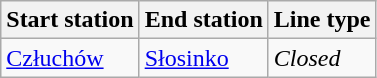<table class="wikitable">
<tr>
<th>Start station</th>
<th>End station</th>
<th>Line type</th>
</tr>
<tr>
<td><a href='#'>Człuchów</a></td>
<td><a href='#'>Słosinko</a></td>
<td><em>Closed</em></td>
</tr>
</table>
